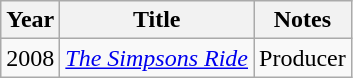<table class="wikitable sortable">
<tr>
<th>Year</th>
<th>Title</th>
<th class="unsortable">Notes</th>
</tr>
<tr>
<td>2008</td>
<td><em><a href='#'>The Simpsons Ride</a></em></td>
<td>Producer</td>
</tr>
</table>
